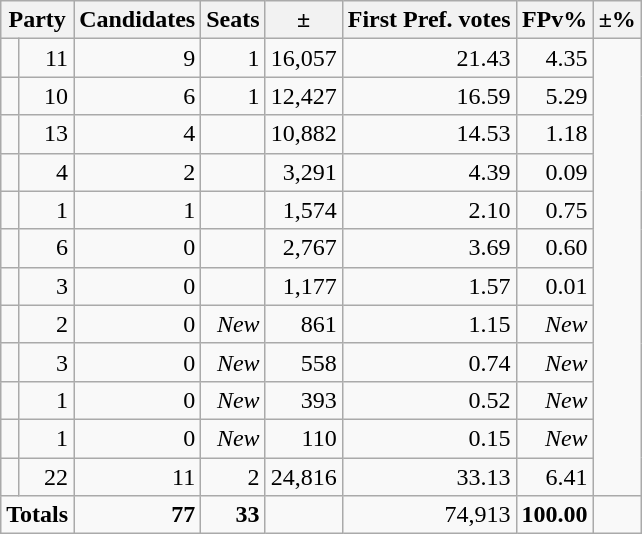<table class=wikitable>
<tr>
<th colspan=2 align=center>Party</th>
<th valign=top>Candidates</th>
<th valign=top>Seats</th>
<th valign=top>±</th>
<th valign=top>First Pref. votes</th>
<th valign=top>FPv%</th>
<th valign=top>±%</th>
</tr>
<tr>
<td></td>
<td align=right>11</td>
<td align=right>9</td>
<td align=right>1</td>
<td align=right>16,057</td>
<td align=right>21.43</td>
<td align=right>4.35</td>
</tr>
<tr>
<td></td>
<td align=right>10</td>
<td align=right>6</td>
<td align=right>1</td>
<td align=right>12,427</td>
<td align=right>16.59</td>
<td align=right>5.29</td>
</tr>
<tr>
<td></td>
<td align=right>13</td>
<td align=right>4</td>
<td align=right></td>
<td align=right>10,882</td>
<td align=right>14.53</td>
<td align=right>1.18</td>
</tr>
<tr>
<td></td>
<td align=right>4</td>
<td align=right>2</td>
<td align=right></td>
<td align=right>3,291</td>
<td align=right>4.39</td>
<td align=right>0.09</td>
</tr>
<tr>
<td></td>
<td align=right>1</td>
<td align=right>1</td>
<td align=right></td>
<td align=right>1,574</td>
<td align=right>2.10</td>
<td align=right>0.75</td>
</tr>
<tr>
<td></td>
<td align=right>6</td>
<td align=right>0</td>
<td align=right></td>
<td align=right>2,767</td>
<td align=right>3.69</td>
<td align=right>0.60</td>
</tr>
<tr>
<td></td>
<td align=right>3</td>
<td align=right>0</td>
<td align=right></td>
<td align=right>1,177</td>
<td align=right>1.57</td>
<td align=right>0.01</td>
</tr>
<tr>
<td></td>
<td align=right>2</td>
<td align=right>0</td>
<td align=right><em>New</em></td>
<td align=right>861</td>
<td align=right>1.15</td>
<td align=right><em>New</em></td>
</tr>
<tr>
<td></td>
<td align=right>3</td>
<td align=right>0</td>
<td align=right><em>New</em></td>
<td align=right>558</td>
<td align=right>0.74</td>
<td align=right><em>New</em></td>
</tr>
<tr>
<td></td>
<td align=right>1</td>
<td align=right>0</td>
<td align=right><em>New</em></td>
<td align=right>393</td>
<td align=right>0.52</td>
<td align=right><em>New</em></td>
</tr>
<tr>
<td></td>
<td align=right>1</td>
<td align=right>0</td>
<td align=right><em>New</em></td>
<td align=right>110</td>
<td align=right>0.15</td>
<td align=right><em>New</em></td>
</tr>
<tr>
<td></td>
<td align=right>22</td>
<td align=right>11</td>
<td align=right>2</td>
<td align=right>24,816</td>
<td align=right>33.13</td>
<td align=right>6.41</td>
</tr>
<tr>
<td colspan=2 align=center><strong>Totals</strong></td>
<td align=right><strong>77</strong></td>
<td align=right><strong>33</strong></td>
<td align=center></td>
<td align=right>74,913</td>
<td align=center><strong>100.00</strong></td>
<td align=center></td>
</tr>
</table>
